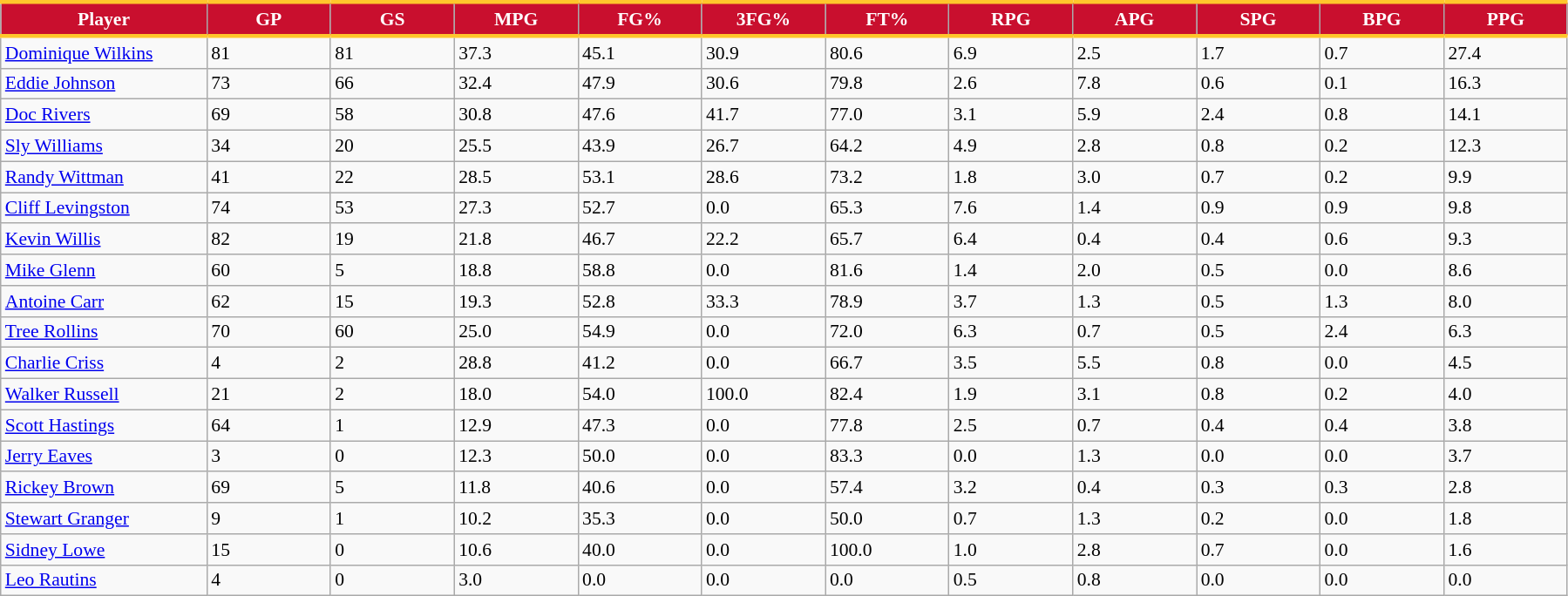<table class="wikitable sortable" style="font-size: 90%">
<tr>
<th style="background: #C90F2E; color:#FFFFFF; border-top:#FFC62C 3px solid; border-bottom:#FFC62C 3px solid;"  width="10%">Player</th>
<th style="background: #C90F2E; color:#FFFFFF; border-top:#FFC62C 3px solid; border-bottom:#FFC62C 3px solid;" width="6%">GP</th>
<th style="background: #C90F2E; color:#FFFFFF; border-top:#FFC62C 3px solid; border-bottom:#FFC62C 3px solid;" width="6%">GS</th>
<th style="background: #C90F2E; color:#FFFFFF; border-top:#FFC62C 3px solid; border-bottom:#FFC62C 3px solid;" width="6%">MPG</th>
<th style="background: #C90F2E; color:#FFFFFF; border-top:#FFC62C 3px solid; border-bottom:#FFC62C 3px solid;" width="6%">FG%</th>
<th style="background: #C90F2E; color:#FFFFFF; border-top:#FFC62C 3px solid; border-bottom:#FFC62C 3px solid;" width="6%">3FG%</th>
<th style="background: #C90F2E; color:#FFFFFF; border-top:#FFC62C 3px solid; border-bottom:#FFC62C 3px solid;" width="6%">FT%</th>
<th style="background: #C90F2E; color:#FFFFFF; border-top:#FFC62C 3px solid; border-bottom:#FFC62C 3px solid;" width="6%">RPG</th>
<th style="background: #C90F2E; color:#FFFFFF; border-top:#FFC62C 3px solid; border-bottom:#FFC62C 3px solid;" width="6%">APG</th>
<th style="background: #C90F2E; color:#FFFFFF; border-top:#FFC62C 3px solid; border-bottom:#FFC62C 3px solid;" width="6%">SPG</th>
<th style="background: #C90F2E; color:#FFFFFF; border-top:#FFC62C 3px solid; border-bottom:#FFC62C 3px solid;" width="6%">BPG</th>
<th style="background: #C90F2E; color:#FFFFFF; border-top:#FFC62C 3px solid; border-bottom:#FFC62C 3px solid;" width="6%">PPG</th>
</tr>
<tr>
<td><a href='#'>Dominique Wilkins</a></td>
<td>81</td>
<td>81</td>
<td>37.3</td>
<td>45.1</td>
<td>30.9</td>
<td>80.6</td>
<td>6.9</td>
<td>2.5</td>
<td>1.7</td>
<td>0.7</td>
<td>27.4</td>
</tr>
<tr>
<td><a href='#'>Eddie Johnson</a></td>
<td>73</td>
<td>66</td>
<td>32.4</td>
<td>47.9</td>
<td>30.6</td>
<td>79.8</td>
<td>2.6</td>
<td>7.8</td>
<td>0.6</td>
<td>0.1</td>
<td>16.3</td>
</tr>
<tr>
<td><a href='#'>Doc Rivers</a></td>
<td>69</td>
<td>58</td>
<td>30.8</td>
<td>47.6</td>
<td>41.7</td>
<td>77.0</td>
<td>3.1</td>
<td>5.9</td>
<td>2.4</td>
<td>0.8</td>
<td>14.1</td>
</tr>
<tr>
<td><a href='#'>Sly Williams</a></td>
<td>34</td>
<td>20</td>
<td>25.5</td>
<td>43.9</td>
<td>26.7</td>
<td>64.2</td>
<td>4.9</td>
<td>2.8</td>
<td>0.8</td>
<td>0.2</td>
<td>12.3</td>
</tr>
<tr>
<td><a href='#'>Randy Wittman</a></td>
<td>41</td>
<td>22</td>
<td>28.5</td>
<td>53.1</td>
<td>28.6</td>
<td>73.2</td>
<td>1.8</td>
<td>3.0</td>
<td>0.7</td>
<td>0.2</td>
<td>9.9</td>
</tr>
<tr>
<td><a href='#'>Cliff Levingston</a></td>
<td>74</td>
<td>53</td>
<td>27.3</td>
<td>52.7</td>
<td>0.0</td>
<td>65.3</td>
<td>7.6</td>
<td>1.4</td>
<td>0.9</td>
<td>0.9</td>
<td>9.8</td>
</tr>
<tr>
<td><a href='#'>Kevin Willis</a></td>
<td>82</td>
<td>19</td>
<td>21.8</td>
<td>46.7</td>
<td>22.2</td>
<td>65.7</td>
<td>6.4</td>
<td>0.4</td>
<td>0.4</td>
<td>0.6</td>
<td>9.3</td>
</tr>
<tr>
<td><a href='#'>Mike Glenn</a></td>
<td>60</td>
<td>5</td>
<td>18.8</td>
<td>58.8</td>
<td>0.0</td>
<td>81.6</td>
<td>1.4</td>
<td>2.0</td>
<td>0.5</td>
<td>0.0</td>
<td>8.6</td>
</tr>
<tr>
<td><a href='#'>Antoine Carr</a></td>
<td>62</td>
<td>15</td>
<td>19.3</td>
<td>52.8</td>
<td>33.3</td>
<td>78.9</td>
<td>3.7</td>
<td>1.3</td>
<td>0.5</td>
<td>1.3</td>
<td>8.0</td>
</tr>
<tr>
<td><a href='#'>Tree Rollins</a></td>
<td>70</td>
<td>60</td>
<td>25.0</td>
<td>54.9</td>
<td>0.0</td>
<td>72.0</td>
<td>6.3</td>
<td>0.7</td>
<td>0.5</td>
<td>2.4</td>
<td>6.3</td>
</tr>
<tr>
<td><a href='#'>Charlie Criss</a></td>
<td>4</td>
<td>2</td>
<td>28.8</td>
<td>41.2</td>
<td>0.0</td>
<td>66.7</td>
<td>3.5</td>
<td>5.5</td>
<td>0.8</td>
<td>0.0</td>
<td>4.5</td>
</tr>
<tr>
<td><a href='#'>Walker Russell</a></td>
<td>21</td>
<td>2</td>
<td>18.0</td>
<td>54.0</td>
<td>100.0</td>
<td>82.4</td>
<td>1.9</td>
<td>3.1</td>
<td>0.8</td>
<td>0.2</td>
<td>4.0</td>
</tr>
<tr>
<td><a href='#'>Scott Hastings</a></td>
<td>64</td>
<td>1</td>
<td>12.9</td>
<td>47.3</td>
<td>0.0</td>
<td>77.8</td>
<td>2.5</td>
<td>0.7</td>
<td>0.4</td>
<td>0.4</td>
<td>3.8</td>
</tr>
<tr>
<td><a href='#'>Jerry Eaves</a></td>
<td>3</td>
<td>0</td>
<td>12.3</td>
<td>50.0</td>
<td>0.0</td>
<td>83.3</td>
<td>0.0</td>
<td>1.3</td>
<td>0.0</td>
<td>0.0</td>
<td>3.7</td>
</tr>
<tr>
<td><a href='#'>Rickey Brown</a></td>
<td>69</td>
<td>5</td>
<td>11.8</td>
<td>40.6</td>
<td>0.0</td>
<td>57.4</td>
<td>3.2</td>
<td>0.4</td>
<td>0.3</td>
<td>0.3</td>
<td>2.8</td>
</tr>
<tr>
<td><a href='#'>Stewart Granger</a></td>
<td>9</td>
<td>1</td>
<td>10.2</td>
<td>35.3</td>
<td>0.0</td>
<td>50.0</td>
<td>0.7</td>
<td>1.3</td>
<td>0.2</td>
<td>0.0</td>
<td>1.8</td>
</tr>
<tr>
<td><a href='#'>Sidney Lowe</a></td>
<td>15</td>
<td>0</td>
<td>10.6</td>
<td>40.0</td>
<td>0.0</td>
<td>100.0</td>
<td>1.0</td>
<td>2.8</td>
<td>0.7</td>
<td>0.0</td>
<td>1.6</td>
</tr>
<tr>
<td><a href='#'>Leo Rautins</a></td>
<td>4</td>
<td>0</td>
<td>3.0</td>
<td>0.0</td>
<td>0.0</td>
<td>0.0</td>
<td>0.5</td>
<td>0.8</td>
<td>0.0</td>
<td>0.0</td>
<td>0.0</td>
</tr>
</table>
